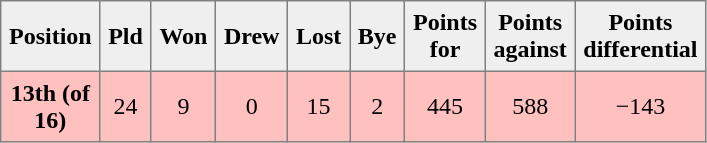<table style=border-collapse:collapse border=1 cellspacing=0 cellpadding=5>
<tr style="text-align:center; background:#efefef;">
<th width=20>Position</th>
<th width=20>Pld</th>
<th width=20>Won</th>
<th width=20>Drew</th>
<th width=20>Lost</th>
<th width=20>Bye</th>
<th width=20>Points for</th>
<th width=20>Points against</th>
<th width=25>Points differential</th>
</tr>
<tr style="text-align:center; background:#ffc0c0;">
<td><strong>13th (of 16)</strong></td>
<td>24</td>
<td>9</td>
<td>0</td>
<td>15</td>
<td>2</td>
<td>445</td>
<td>588</td>
<td>−143</td>
</tr>
</table>
